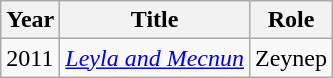<table class="wikitable sortable">
<tr>
<th>Year</th>
<th>Title</th>
<th>Role</th>
</tr>
<tr>
<td>2011</td>
<td><em><a href='#'>Leyla and Mecnun</a></em></td>
<td>Zeynep</td>
</tr>
</table>
